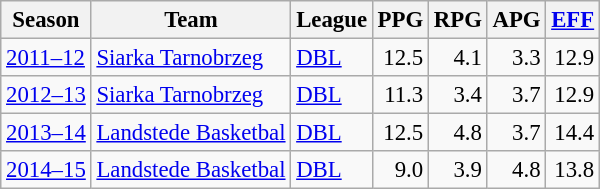<table class="wikitable sortable" style="font-size:95%; text-align:right">
<tr>
<th>Season</th>
<th>Team</th>
<th>League</th>
<th>PPG</th>
<th>RPG</th>
<th>APG</th>
<th><a href='#'>EFF</a></th>
</tr>
<tr>
<td align=left><a href='#'>2011–12</a></td>
<td align=left><a href='#'>Siarka Tarnobrzeg</a></td>
<td align=left><a href='#'>DBL</a></td>
<td>12.5</td>
<td>4.1</td>
<td>3.3</td>
<td>12.9</td>
</tr>
<tr>
<td align=left><a href='#'>2012–13</a></td>
<td align=left><a href='#'>Siarka Tarnobrzeg</a></td>
<td align=left><a href='#'>DBL</a></td>
<td>11.3</td>
<td>3.4</td>
<td>3.7</td>
<td>12.9</td>
</tr>
<tr>
<td align=left><a href='#'>2013–14</a></td>
<td align=left><a href='#'>Landstede Basketbal</a></td>
<td align=left><a href='#'>DBL</a></td>
<td>12.5</td>
<td>4.8</td>
<td>3.7</td>
<td>14.4</td>
</tr>
<tr>
<td align=left><a href='#'>2014–15</a></td>
<td align=left><a href='#'>Landstede Basketbal</a></td>
<td align=left><a href='#'>DBL</a></td>
<td>9.0</td>
<td>3.9</td>
<td>4.8</td>
<td>13.8</td>
</tr>
</table>
